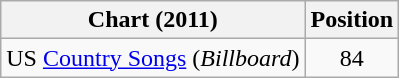<table class="wikitable sortable">
<tr>
<th scope="col">Chart (2011)</th>
<th scope="col">Position</th>
</tr>
<tr>
<td>US <a href='#'>Country Songs</a> (<em>Billboard</em>)</td>
<td align="center">84</td>
</tr>
</table>
